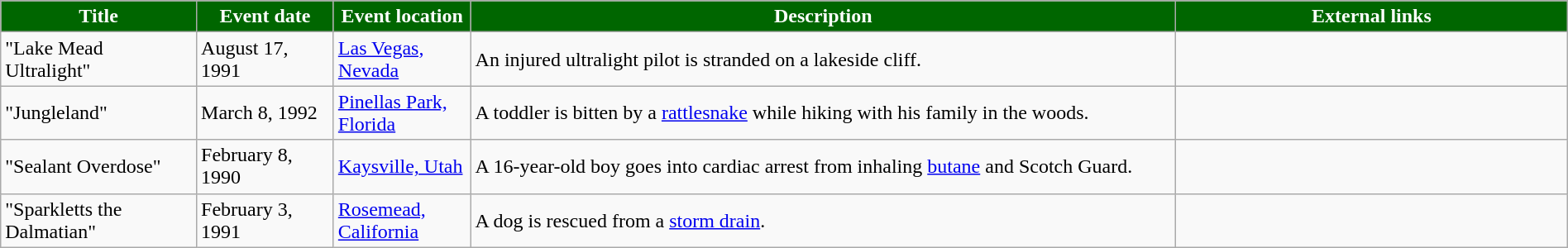<table class="wikitable" style="width: 100%;">
<tr>
<th style="background: #006600; color: #FFFFFF; width: 10%;">Title</th>
<th style="background: #006600; color: #FFFFFF; width: 7%;">Event date</th>
<th style="background: #006600; color: #FFFFFF; width: 7%;">Event location</th>
<th style="background: #006600; color: #FFFFFF; width: 36%;">Description</th>
<th style="background: #006600; color: #FFFFFF; width: 20%;">External links</th>
</tr>
<tr>
<td>"Lake Mead Ultralight"</td>
<td>August 17, 1991</td>
<td><a href='#'>Las Vegas, Nevada</a></td>
<td>An injured ultralight pilot is stranded on a lakeside cliff.</td>
<td></td>
</tr>
<tr>
<td>"Jungleland"</td>
<td>March 8, 1992</td>
<td><a href='#'>Pinellas Park, Florida</a></td>
<td>A toddler is bitten by a <a href='#'>rattlesnake</a> while hiking with his family in the woods.</td>
<td></td>
</tr>
<tr>
<td>"Sealant Overdose"</td>
<td>February 8, 1990</td>
<td><a href='#'>Kaysville, Utah</a></td>
<td>A 16-year-old boy goes into cardiac arrest from inhaling <a href='#'>butane</a> and Scotch Guard.</td>
<td></td>
</tr>
<tr>
<td>"Sparkletts the Dalmatian"</td>
<td>February 3, 1991</td>
<td><a href='#'>Rosemead, California</a></td>
<td>A dog is rescued from a <a href='#'>storm drain</a>.</td>
<td></td>
</tr>
</table>
